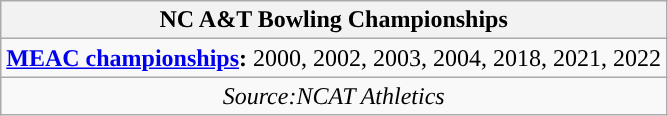<table class="wikitable">
<tr>
<th>NC A&T Bowling Championships</th>
</tr>
<tr style="text-align:center;">
<td><strong><a href='#'>MEAC championships</a>: </strong>2000, 2002, 2003, 2004, 2018, 2021, 2022 <br></td>
</tr>
<tr style="text-align:center;">
<td><em>Source:NCAT Athletics</em></td>
</tr>
</table>
